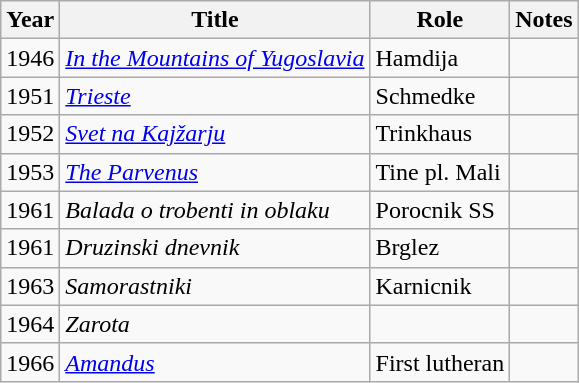<table class="wikitable">
<tr>
<th>Year</th>
<th>Title</th>
<th>Role</th>
<th>Notes</th>
</tr>
<tr>
<td>1946</td>
<td><em><a href='#'>In the Mountains of Yugoslavia</a></em></td>
<td>Hamdija</td>
<td></td>
</tr>
<tr>
<td>1951</td>
<td><em><a href='#'>Trieste</a></em></td>
<td>Schmedke</td>
<td></td>
</tr>
<tr>
<td>1952</td>
<td><em><a href='#'>Svet na Kajžarju</a></em></td>
<td>Trinkhaus</td>
<td></td>
</tr>
<tr>
<td>1953</td>
<td><em><a href='#'>The Parvenus</a></em></td>
<td>Tine pl. Mali</td>
<td></td>
</tr>
<tr>
<td>1961</td>
<td><em>Balada o trobenti in oblaku</em></td>
<td>Porocnik SS</td>
<td></td>
</tr>
<tr>
<td>1961</td>
<td><em>Druzinski dnevnik</em></td>
<td>Brglez</td>
<td></td>
</tr>
<tr>
<td>1963</td>
<td><em>Samorastniki</em></td>
<td>Karnicnik</td>
<td></td>
</tr>
<tr>
<td>1964</td>
<td><em>Zarota</em></td>
<td></td>
<td></td>
</tr>
<tr>
<td>1966</td>
<td><em><a href='#'>Amandus</a></em></td>
<td>First lutheran</td>
<td></td>
</tr>
</table>
